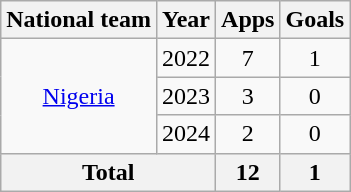<table class=wikitable style=text-align:center>
<tr>
<th>National team</th>
<th>Year</th>
<th>Apps</th>
<th>Goals</th>
</tr>
<tr>
<td rowspan="3"><a href='#'>Nigeria</a></td>
<td>2022</td>
<td>7</td>
<td>1</td>
</tr>
<tr>
<td>2023</td>
<td>3</td>
<td>0</td>
</tr>
<tr>
<td>2024</td>
<td>2</td>
<td>0</td>
</tr>
<tr>
<th colspan="2">Total</th>
<th>12</th>
<th>1</th>
</tr>
</table>
